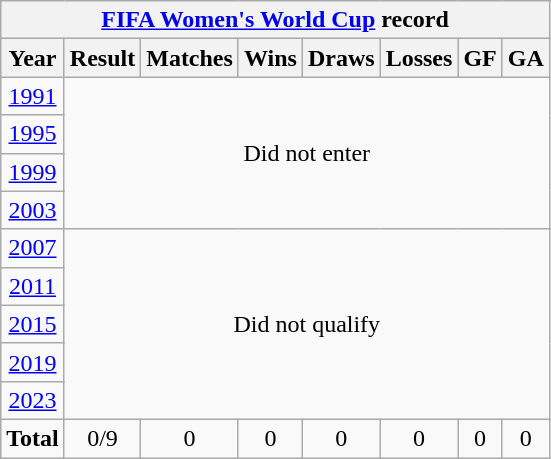<table class="wikitable" style="text-align: center;">
<tr>
<th colspan=8><a href='#'>FIFA Women's World Cup</a> record</th>
</tr>
<tr>
<th>Year</th>
<th>Result</th>
<th>Matches</th>
<th>Wins</th>
<th>Draws</th>
<th>Losses</th>
<th>GF</th>
<th>GA</th>
</tr>
<tr>
<td> <a href='#'>1991</a></td>
<td colspan=7 rowspan=4>Did not enter</td>
</tr>
<tr>
<td> <a href='#'>1995</a></td>
</tr>
<tr>
<td> <a href='#'>1999</a></td>
</tr>
<tr>
<td> <a href='#'>2003</a></td>
</tr>
<tr>
<td> <a href='#'>2007</a></td>
<td colspan=7 rowspan=5>Did not qualify</td>
</tr>
<tr>
<td> <a href='#'>2011</a></td>
</tr>
<tr>
<td> <a href='#'>2015</a></td>
</tr>
<tr>
<td> <a href='#'>2019</a></td>
</tr>
<tr>
<td> <a href='#'>2023</a></td>
</tr>
<tr>
<td><strong>Total</strong></td>
<td>0/9</td>
<td>0</td>
<td>0</td>
<td>0</td>
<td>0</td>
<td>0</td>
<td>0</td>
</tr>
</table>
